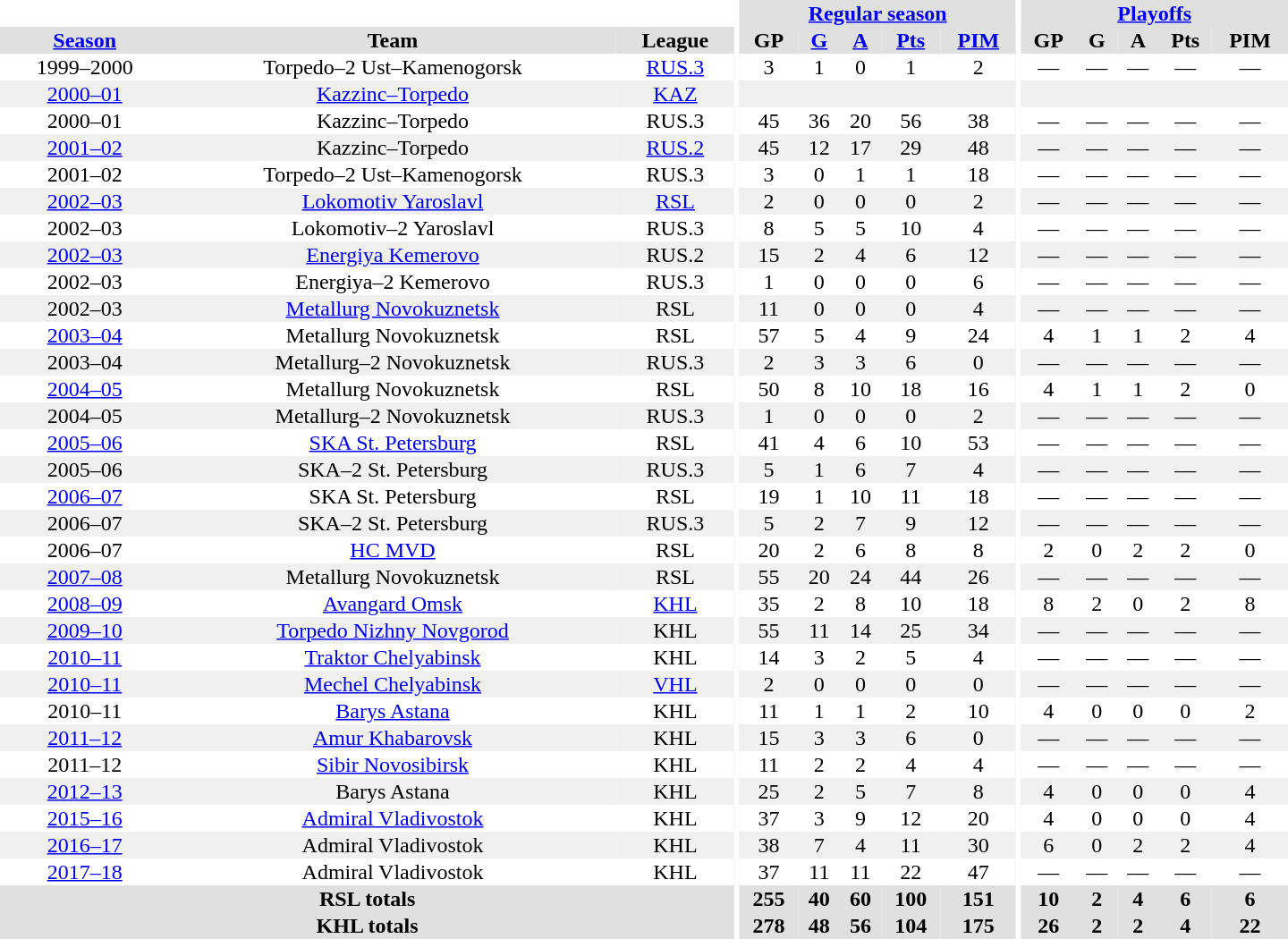<table border="0" cellpadding="1" cellspacing="0" style="text-align:center; width:60em">
<tr bgcolor="#e0e0e0">
<th colspan="3" bgcolor="#ffffff"></th>
<th rowspan="99" bgcolor="#ffffff"></th>
<th colspan="5"><a href='#'>Regular season</a></th>
<th rowspan="99" bgcolor="#ffffff"></th>
<th colspan="5"><a href='#'>Playoffs</a></th>
</tr>
<tr bgcolor="#e0e0e0">
<th><a href='#'>Season</a></th>
<th>Team</th>
<th>League</th>
<th>GP</th>
<th><a href='#'>G</a></th>
<th><a href='#'>A</a></th>
<th><a href='#'>Pts</a></th>
<th><a href='#'>PIM</a></th>
<th>GP</th>
<th>G</th>
<th>A</th>
<th>Pts</th>
<th>PIM</th>
</tr>
<tr>
<td>1999–2000</td>
<td>Torpedo–2 Ust–Kamenogorsk</td>
<td><a href='#'>RUS.3</a></td>
<td>3</td>
<td>1</td>
<td>0</td>
<td>1</td>
<td>2</td>
<td>—</td>
<td>—</td>
<td>—</td>
<td>—</td>
<td>—</td>
</tr>
<tr bgcolor="#f0f0f0">
<td><a href='#'>2000–01</a></td>
<td><a href='#'>Kazzinc–Torpedo</a></td>
<td><a href='#'>KAZ</a></td>
<td></td>
<td></td>
<td></td>
<td></td>
<td></td>
<td></td>
<td></td>
<td></td>
<td></td>
<td></td>
</tr>
<tr>
<td>2000–01</td>
<td>Kazzinc–Torpedo</td>
<td>RUS.3</td>
<td>45</td>
<td>36</td>
<td>20</td>
<td>56</td>
<td>38</td>
<td>—</td>
<td>—</td>
<td>—</td>
<td>—</td>
<td>—</td>
</tr>
<tr bgcolor="#f0f0f0">
<td><a href='#'>2001–02</a></td>
<td>Kazzinc–Torpedo</td>
<td><a href='#'>RUS.2</a></td>
<td>45</td>
<td>12</td>
<td>17</td>
<td>29</td>
<td>48</td>
<td>—</td>
<td>—</td>
<td>—</td>
<td>—</td>
<td>—</td>
</tr>
<tr>
<td>2001–02</td>
<td>Torpedo–2 Ust–Kamenogorsk</td>
<td>RUS.3</td>
<td>3</td>
<td>0</td>
<td>1</td>
<td>1</td>
<td>18</td>
<td>—</td>
<td>—</td>
<td>—</td>
<td>—</td>
<td>—</td>
</tr>
<tr bgcolor="#f0f0f0">
<td><a href='#'>2002–03</a></td>
<td><a href='#'>Lokomotiv Yaroslavl</a></td>
<td><a href='#'>RSL</a></td>
<td>2</td>
<td>0</td>
<td>0</td>
<td>0</td>
<td>2</td>
<td>—</td>
<td>—</td>
<td>—</td>
<td>—</td>
<td>—</td>
</tr>
<tr>
<td>2002–03</td>
<td>Lokomotiv–2 Yaroslavl</td>
<td>RUS.3</td>
<td>8</td>
<td>5</td>
<td>5</td>
<td>10</td>
<td>4</td>
<td>—</td>
<td>—</td>
<td>—</td>
<td>—</td>
<td>—</td>
</tr>
<tr bgcolor="#f0f0f0">
<td><a href='#'>2002–03</a></td>
<td><a href='#'>Energiya Kemerovo</a></td>
<td>RUS.2</td>
<td>15</td>
<td>2</td>
<td>4</td>
<td>6</td>
<td>12</td>
<td>—</td>
<td>—</td>
<td>—</td>
<td>—</td>
<td>—</td>
</tr>
<tr>
<td>2002–03</td>
<td>Energiya–2 Kemerovo</td>
<td>RUS.3</td>
<td>1</td>
<td>0</td>
<td>0</td>
<td>0</td>
<td>6</td>
<td>—</td>
<td>—</td>
<td>—</td>
<td>—</td>
<td>—</td>
</tr>
<tr bgcolor="#f0f0f0">
<td>2002–03</td>
<td><a href='#'>Metallurg Novokuznetsk</a></td>
<td>RSL</td>
<td>11</td>
<td>0</td>
<td>0</td>
<td>0</td>
<td>4</td>
<td>—</td>
<td>—</td>
<td>—</td>
<td>—</td>
<td>—</td>
</tr>
<tr>
<td><a href='#'>2003–04</a></td>
<td>Metallurg Novokuznetsk</td>
<td>RSL</td>
<td>57</td>
<td>5</td>
<td>4</td>
<td>9</td>
<td>24</td>
<td>4</td>
<td>1</td>
<td>1</td>
<td>2</td>
<td>4</td>
</tr>
<tr bgcolor="#f0f0f0">
<td>2003–04</td>
<td>Metallurg–2 Novokuznetsk</td>
<td>RUS.3</td>
<td>2</td>
<td>3</td>
<td>3</td>
<td>6</td>
<td>0</td>
<td>—</td>
<td>—</td>
<td>—</td>
<td>—</td>
<td>—</td>
</tr>
<tr>
<td><a href='#'>2004–05</a></td>
<td>Metallurg Novokuznetsk</td>
<td>RSL</td>
<td>50</td>
<td>8</td>
<td>10</td>
<td>18</td>
<td>16</td>
<td>4</td>
<td>1</td>
<td>1</td>
<td>2</td>
<td>0</td>
</tr>
<tr bgcolor="#f0f0f0">
<td>2004–05</td>
<td>Metallurg–2 Novokuznetsk</td>
<td>RUS.3</td>
<td>1</td>
<td>0</td>
<td>0</td>
<td>0</td>
<td>2</td>
<td>—</td>
<td>—</td>
<td>—</td>
<td>—</td>
<td>—</td>
</tr>
<tr>
<td><a href='#'>2005–06</a></td>
<td><a href='#'>SKA St. Petersburg</a></td>
<td>RSL</td>
<td>41</td>
<td>4</td>
<td>6</td>
<td>10</td>
<td>53</td>
<td>—</td>
<td>—</td>
<td>—</td>
<td>—</td>
<td>—</td>
</tr>
<tr bgcolor="#f0f0f0">
<td>2005–06</td>
<td>SKA–2 St. Petersburg</td>
<td>RUS.3</td>
<td>5</td>
<td>1</td>
<td>6</td>
<td>7</td>
<td>4</td>
<td>—</td>
<td>—</td>
<td>—</td>
<td>—</td>
<td>—</td>
</tr>
<tr>
<td><a href='#'>2006–07</a></td>
<td>SKA St. Petersburg</td>
<td>RSL</td>
<td>19</td>
<td>1</td>
<td>10</td>
<td>11</td>
<td>18</td>
<td>—</td>
<td>—</td>
<td>—</td>
<td>—</td>
<td>—</td>
</tr>
<tr bgcolor="#f0f0f0">
<td>2006–07</td>
<td>SKA–2 St. Petersburg</td>
<td>RUS.3</td>
<td>5</td>
<td>2</td>
<td>7</td>
<td>9</td>
<td>12</td>
<td>—</td>
<td>—</td>
<td>—</td>
<td>—</td>
<td>—</td>
</tr>
<tr>
<td>2006–07</td>
<td><a href='#'>HC MVD</a></td>
<td>RSL</td>
<td>20</td>
<td>2</td>
<td>6</td>
<td>8</td>
<td>8</td>
<td>2</td>
<td>0</td>
<td>2</td>
<td>2</td>
<td>0</td>
</tr>
<tr bgcolor="#f0f0f0">
<td><a href='#'>2007–08</a></td>
<td>Metallurg Novokuznetsk</td>
<td>RSL</td>
<td>55</td>
<td>20</td>
<td>24</td>
<td>44</td>
<td>26</td>
<td>—</td>
<td>—</td>
<td>—</td>
<td>—</td>
<td>—</td>
</tr>
<tr>
<td><a href='#'>2008–09</a></td>
<td><a href='#'>Avangard Omsk</a></td>
<td><a href='#'>KHL</a></td>
<td>35</td>
<td>2</td>
<td>8</td>
<td>10</td>
<td>18</td>
<td>8</td>
<td>2</td>
<td>0</td>
<td>2</td>
<td>8</td>
</tr>
<tr bgcolor="#f0f0f0">
<td><a href='#'>2009–10</a></td>
<td><a href='#'>Torpedo Nizhny Novgorod</a></td>
<td>KHL</td>
<td>55</td>
<td>11</td>
<td>14</td>
<td>25</td>
<td>34</td>
<td>—</td>
<td>—</td>
<td>—</td>
<td>—</td>
<td>—</td>
</tr>
<tr>
<td><a href='#'>2010–11</a></td>
<td><a href='#'>Traktor Chelyabinsk</a></td>
<td>KHL</td>
<td>14</td>
<td>3</td>
<td>2</td>
<td>5</td>
<td>4</td>
<td>—</td>
<td>—</td>
<td>—</td>
<td>—</td>
<td>—</td>
</tr>
<tr bgcolor="#f0f0f0">
<td><a href='#'>2010–11</a></td>
<td><a href='#'>Mechel Chelyabinsk</a></td>
<td><a href='#'>VHL</a></td>
<td>2</td>
<td>0</td>
<td>0</td>
<td>0</td>
<td>0</td>
<td>—</td>
<td>—</td>
<td>—</td>
<td>—</td>
<td>—</td>
</tr>
<tr>
<td>2010–11</td>
<td><a href='#'>Barys Astana</a></td>
<td>KHL</td>
<td>11</td>
<td>1</td>
<td>1</td>
<td>2</td>
<td>10</td>
<td>4</td>
<td>0</td>
<td>0</td>
<td>0</td>
<td>2</td>
</tr>
<tr bgcolor="#f0f0f0">
<td><a href='#'>2011–12</a></td>
<td><a href='#'>Amur Khabarovsk</a></td>
<td>KHL</td>
<td>15</td>
<td>3</td>
<td>3</td>
<td>6</td>
<td>0</td>
<td>—</td>
<td>—</td>
<td>—</td>
<td>—</td>
<td>—</td>
</tr>
<tr>
<td>2011–12</td>
<td><a href='#'>Sibir Novosibirsk</a></td>
<td>KHL</td>
<td>11</td>
<td>2</td>
<td>2</td>
<td>4</td>
<td>4</td>
<td>—</td>
<td>—</td>
<td>—</td>
<td>—</td>
<td>—</td>
</tr>
<tr bgcolor="#f0f0f0">
<td><a href='#'>2012–13</a></td>
<td>Barys Astana</td>
<td>KHL</td>
<td>25</td>
<td>2</td>
<td>5</td>
<td>7</td>
<td>8</td>
<td>4</td>
<td>0</td>
<td>0</td>
<td>0</td>
<td>4</td>
</tr>
<tr>
<td><a href='#'>2015–16</a></td>
<td><a href='#'>Admiral Vladivostok</a></td>
<td>KHL</td>
<td>37</td>
<td>3</td>
<td>9</td>
<td>12</td>
<td>20</td>
<td>4</td>
<td>0</td>
<td>0</td>
<td>0</td>
<td>4</td>
</tr>
<tr bgcolor="#f0f0f0">
<td><a href='#'>2016–17</a></td>
<td>Admiral Vladivostok</td>
<td>KHL</td>
<td>38</td>
<td>7</td>
<td>4</td>
<td>11</td>
<td>30</td>
<td>6</td>
<td>0</td>
<td>2</td>
<td>2</td>
<td>4</td>
</tr>
<tr>
<td><a href='#'>2017–18</a></td>
<td>Admiral Vladivostok</td>
<td>KHL</td>
<td>37</td>
<td>11</td>
<td>11</td>
<td>22</td>
<td>47</td>
<td>—</td>
<td>—</td>
<td>—</td>
<td>—</td>
<td>—</td>
</tr>
<tr bgcolor="#e0e0e0">
<th colspan="3">RSL totals</th>
<th>255</th>
<th>40</th>
<th>60</th>
<th>100</th>
<th>151</th>
<th>10</th>
<th>2</th>
<th>4</th>
<th>6</th>
<th>6</th>
</tr>
<tr bgcolor="#e0e0e0">
<th colspan="3">KHL totals</th>
<th>278</th>
<th>48</th>
<th>56</th>
<th>104</th>
<th>175</th>
<th>26</th>
<th>2</th>
<th>2</th>
<th>4</th>
<th>22</th>
</tr>
</table>
